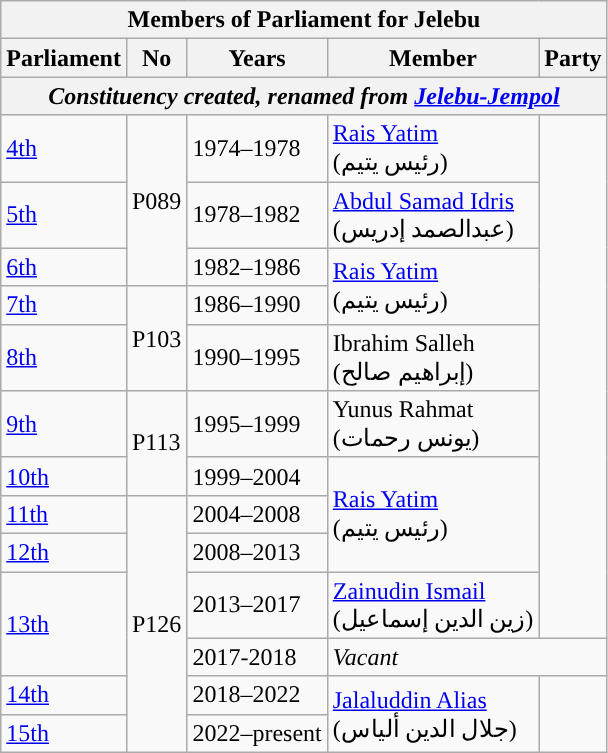<table class=wikitable>
<tr>
<th colspan="5">Members of Parliament for Jelebu</th>
</tr>
<tr>
<th>Parliament</th>
<th>No</th>
<th>Years</th>
<th>Member</th>
<th>Party</th>
</tr>
<tr>
<th colspan="5" align="center"><em>Constituency created, renamed from <a href='#'>Jelebu-Jempol</a></em></th>
</tr>
<tr>
<td><a href='#'>4th</a></td>
<td rowspan="3">P089</td>
<td>1974–1978</td>
<td><a href='#'>Rais Yatim</a>  <br>(رئيس يتيم)</td>
<td rowspan=10></td>
</tr>
<tr>
<td><a href='#'>5th</a></td>
<td>1978–1982</td>
<td><a href='#'>Abdul Samad Idris</a> <br> (عبدالصمد إدريس)</td>
</tr>
<tr>
<td><a href='#'>6th</a></td>
<td>1982–1986</td>
<td rowspan=2><a href='#'>Rais Yatim</a> <br> (رئيس يتيم)</td>
</tr>
<tr>
<td><a href='#'>7th</a></td>
<td rowspan="2">P103</td>
<td>1986–1990</td>
</tr>
<tr>
<td><a href='#'>8th</a></td>
<td>1990–1995</td>
<td>Ibrahim Salleh  <br>(إبراهيم صالح)</td>
</tr>
<tr>
<td><a href='#'>9th</a></td>
<td rowspan="2">P113</td>
<td>1995–1999</td>
<td>Yunus Rahmat  <br>(يونس رحمات)</td>
</tr>
<tr>
<td><a href='#'>10th</a></td>
<td>1999–2004</td>
<td rowspan=3><a href='#'>Rais Yatim</a>  <br>(رئيس يتيم)</td>
</tr>
<tr>
<td><a href='#'>11th</a></td>
<td rowspan="6">P126</td>
<td>2004–2008</td>
</tr>
<tr>
<td><a href='#'>12th</a></td>
<td>2008–2013</td>
</tr>
<tr>
<td rowspan=2><a href='#'>13th</a></td>
<td>2013–2017</td>
<td><a href='#'>Zainudin Ismail</a>  <br>(زين الدين إسماعيل)</td>
</tr>
<tr>
<td>2017-2018</td>
<td colspan="2"><em>Vacant</em></td>
</tr>
<tr>
<td><a href='#'>14th</a></td>
<td>2018–2022</td>
<td rowspan="2"><a href='#'>Jalaluddin Alias</a>  <br>(جلال الدين ألياس)</td>
<td rowspan="2"></td>
</tr>
<tr>
<td><a href='#'>15th</a></td>
<td>2022–present</td>
</tr>
</table>
